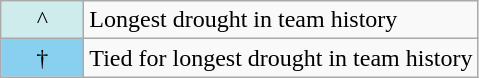<table class="wikitable">
<tr>
<td style="background-color:#CFECEC; width:3em" align=center>^</td>
<td>Longest drought in team history</td>
</tr>
<tr>
<td style="background-color:#89CFF0; width:3em" align=center>†</td>
<td>Tied for longest drought in team history</td>
</tr>
</table>
